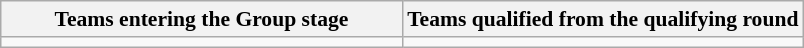<table class="wikitable" style="font-size:90%">
<tr>
<th width=50%>Teams entering the Group stage</th>
<th width=50%>Teams qualified from the qualifying round</th>
</tr>
<tr>
<td valign=top></td>
<td valign=top></td>
</tr>
</table>
